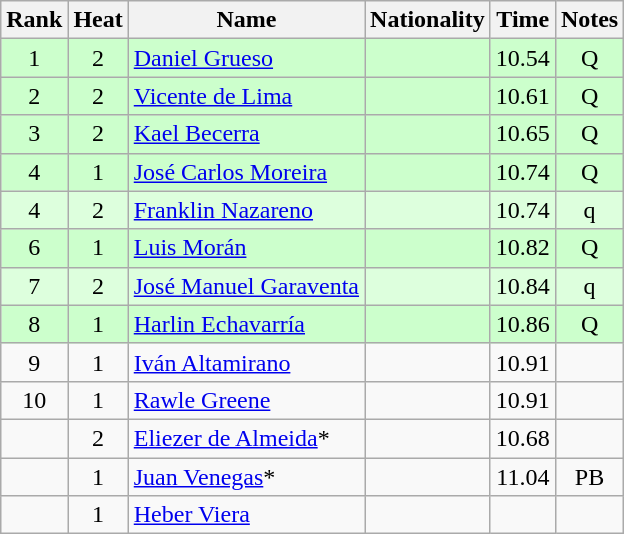<table class="wikitable sortable" style="text-align:center">
<tr>
<th>Rank</th>
<th>Heat</th>
<th>Name</th>
<th>Nationality</th>
<th>Time</th>
<th>Notes</th>
</tr>
<tr bgcolor=ccffcc>
<td>1</td>
<td>2</td>
<td align=left><a href='#'>Daniel Grueso</a></td>
<td align=left></td>
<td>10.54</td>
<td>Q</td>
</tr>
<tr bgcolor=ccffcc>
<td>2</td>
<td>2</td>
<td align=left><a href='#'>Vicente de Lima</a></td>
<td align=left></td>
<td>10.61</td>
<td>Q</td>
</tr>
<tr bgcolor=ccffcc>
<td>3</td>
<td>2</td>
<td align=left><a href='#'>Kael Becerra</a></td>
<td align=left></td>
<td>10.65</td>
<td>Q</td>
</tr>
<tr bgcolor=ccffcc>
<td>4</td>
<td>1</td>
<td align=left><a href='#'>José Carlos Moreira</a></td>
<td align=left></td>
<td>10.74</td>
<td>Q</td>
</tr>
<tr bgcolor=ddffdd>
<td>4</td>
<td>2</td>
<td align=left><a href='#'>Franklin Nazareno</a></td>
<td align=left></td>
<td>10.74</td>
<td>q</td>
</tr>
<tr bgcolor=ccffcc>
<td>6</td>
<td>1</td>
<td align=left><a href='#'>Luis Morán</a></td>
<td align=left></td>
<td>10.82</td>
<td>Q</td>
</tr>
<tr bgcolor=ddffdd>
<td>7</td>
<td>2</td>
<td align=left><a href='#'>José Manuel Garaventa</a></td>
<td align=left></td>
<td>10.84</td>
<td>q</td>
</tr>
<tr bgcolor=ccffcc>
<td>8</td>
<td>1</td>
<td align=left><a href='#'>Harlin Echavarría</a></td>
<td align=left></td>
<td>10.86</td>
<td>Q</td>
</tr>
<tr>
<td>9</td>
<td>1</td>
<td align=left><a href='#'>Iván Altamirano</a></td>
<td align=left></td>
<td>10.91</td>
<td></td>
</tr>
<tr>
<td>10</td>
<td>1</td>
<td align=left><a href='#'>Rawle Greene</a></td>
<td align=left></td>
<td>10.91</td>
<td></td>
</tr>
<tr>
<td></td>
<td>2</td>
<td align=left><a href='#'>Eliezer de Almeida</a>*</td>
<td align=left></td>
<td>10.68</td>
<td></td>
</tr>
<tr>
<td></td>
<td>1</td>
<td align=left><a href='#'>Juan Venegas</a>*</td>
<td align=left></td>
<td>11.04</td>
<td>PB</td>
</tr>
<tr>
<td></td>
<td>1</td>
<td align=left><a href='#'>Heber Viera</a></td>
<td align=left></td>
<td></td>
<td></td>
</tr>
</table>
